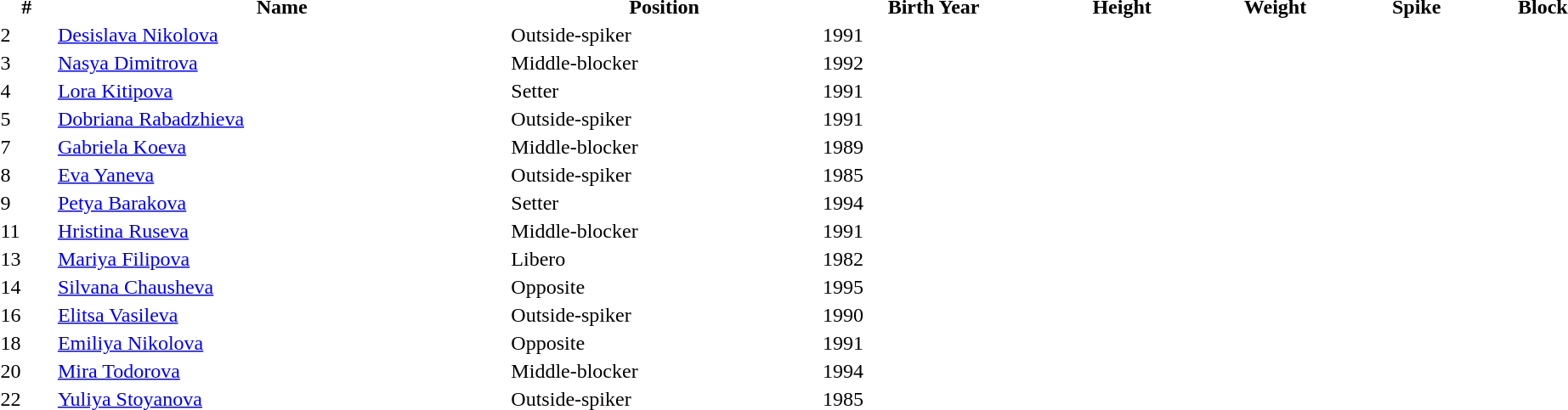<table class="sortable" style="background:transparent; margin:0px; width:100%;">
<tr>
<th>#</th>
<th>Name</th>
<th>Position</th>
<th>Birth Year</th>
<th>Height</th>
<th>Weight</th>
<th>Spike</th>
<th>Block</th>
</tr>
<tr>
<td>2</td>
<td><a href='#'>Desislava Nikolova</a></td>
<td>Outside-spiker</td>
<td>1991</td>
<td></td>
<td></td>
<td></td>
<td></td>
</tr>
<tr>
<td>3</td>
<td><a href='#'>Nasya Dimitrova</a></td>
<td>Middle-blocker</td>
<td>1992</td>
<td></td>
<td></td>
<td></td>
<td></td>
</tr>
<tr>
<td>4</td>
<td><a href='#'>Lora Kitipova</a></td>
<td>Setter</td>
<td>1991</td>
<td></td>
<td></td>
<td></td>
<td></td>
</tr>
<tr>
<td>5</td>
<td><a href='#'>Dobriana Rabadzhieva</a></td>
<td>Outside-spiker</td>
<td>1991</td>
<td></td>
<td></td>
<td></td>
<td></td>
</tr>
<tr>
<td>7</td>
<td><a href='#'>Gabriela Koeva</a></td>
<td>Middle-blocker</td>
<td>1989</td>
<td></td>
<td></td>
<td></td>
<td></td>
</tr>
<tr>
<td>8</td>
<td><a href='#'>Eva Yaneva</a></td>
<td>Outside-spiker</td>
<td>1985</td>
<td></td>
<td></td>
<td></td>
<td></td>
</tr>
<tr>
<td>9</td>
<td><a href='#'>Petya Barakova</a></td>
<td>Setter</td>
<td>1994</td>
<td></td>
<td></td>
<td></td>
<td></td>
</tr>
<tr>
<td>11</td>
<td><a href='#'>Hristina Ruseva</a></td>
<td>Middle-blocker</td>
<td>1991</td>
<td></td>
<td></td>
<td></td>
<td></td>
</tr>
<tr>
<td>13</td>
<td><a href='#'>Mariya Filipova</a></td>
<td>Libero</td>
<td>1982</td>
<td></td>
<td></td>
<td></td>
<td></td>
</tr>
<tr>
<td>14</td>
<td><a href='#'>Silvana Chausheva</a></td>
<td>Opposite</td>
<td>1995</td>
<td></td>
<td></td>
<td></td>
<td></td>
</tr>
<tr>
<td>16</td>
<td><a href='#'>Elitsa Vasileva</a></td>
<td>Outside-spiker</td>
<td>1990</td>
<td></td>
<td></td>
<td></td>
<td></td>
</tr>
<tr>
<td>18</td>
<td><a href='#'>Emiliya Nikolova</a></td>
<td>Opposite</td>
<td>1991</td>
<td></td>
<td></td>
<td></td>
<td></td>
</tr>
<tr>
<td>20</td>
<td><a href='#'>Mira Todorova</a></td>
<td>Middle-blocker</td>
<td>1994</td>
<td></td>
<td></td>
<td></td>
<td></td>
</tr>
<tr>
<td>22</td>
<td><a href='#'>Yuliya Stoyanova</a></td>
<td>Outside-spiker</td>
<td>1985</td>
<td></td>
<td></td>
<td></td>
<td></td>
</tr>
<tr>
</tr>
</table>
